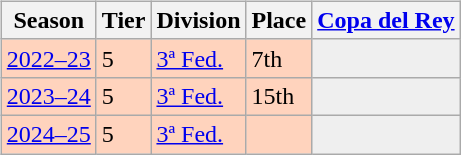<table>
<tr>
<td valign="top" width=0%><br><table class="wikitable">
<tr style="background:#f0f6fa;">
<th>Season</th>
<th>Tier</th>
<th>Division</th>
<th>Place</th>
<th><a href='#'>Copa del Rey</a></th>
</tr>
<tr>
<td style="background:#FFD3BD;"><a href='#'>2022–23</a></td>
<td style="background:#FFD3BD;">5</td>
<td style="background:#FFD3BD;"><a href='#'>3ª Fed.</a></td>
<td style="background:#FFD3BD;">7th</td>
<th style="background:#efefef;"></th>
</tr>
<tr>
<td style="background:#FFD3BD;"><a href='#'>2023–24</a></td>
<td style="background:#FFD3BD;">5</td>
<td style="background:#FFD3BD;"><a href='#'>3ª Fed.</a></td>
<td style="background:#FFD3BD;">15th</td>
<th style="background:#efefef;"></th>
</tr>
<tr>
<td style="background:#FFD3BD;"><a href='#'>2024–25</a></td>
<td style="background:#FFD3BD;">5</td>
<td style="background:#FFD3BD;"><a href='#'>3ª Fed.</a></td>
<td style="background:#FFD3BD;"></td>
<th style="background:#efefef;"></th>
</tr>
</table>
</td>
</tr>
</table>
